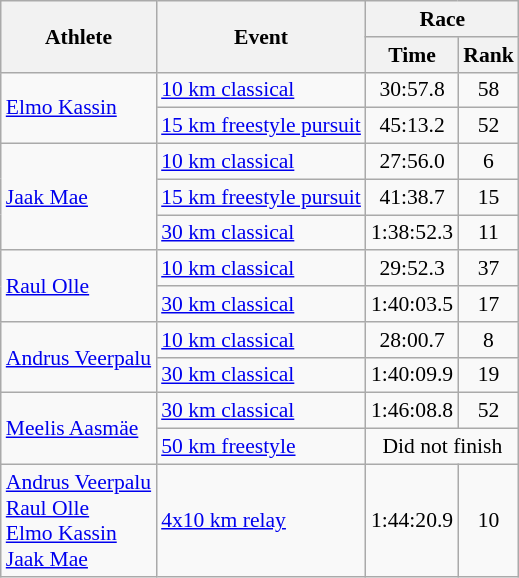<table class="wikitable" style="font-size:90%">
<tr>
<th rowspan="2">Athlete</th>
<th rowspan="2">Event</th>
<th colspan="2">Race</th>
</tr>
<tr>
<th>Time</th>
<th>Rank</th>
</tr>
<tr align="center">
<td align="left" rowspan=2><a href='#'>Elmo Kassin</a></td>
<td align="left"><a href='#'>10 km classical</a></td>
<td>30:57.8</td>
<td>58</td>
</tr>
<tr align="center">
<td align="left"><a href='#'>15 km freestyle pursuit</a></td>
<td>45:13.2</td>
<td>52</td>
</tr>
<tr align="center">
<td align="left" rowspan=3><a href='#'>Jaak Mae</a></td>
<td align="left"><a href='#'>10 km classical</a></td>
<td>27:56.0</td>
<td>6</td>
</tr>
<tr align="center">
<td align="left"><a href='#'>15 km freestyle pursuit</a></td>
<td>41:38.7</td>
<td>15</td>
</tr>
<tr align="center">
<td align="left"><a href='#'>30 km classical</a></td>
<td>1:38:52.3</td>
<td>11</td>
</tr>
<tr align="center">
<td align="left" rowspan=2><a href='#'>Raul Olle</a></td>
<td align="left"><a href='#'>10 km classical</a></td>
<td>29:52.3</td>
<td>37</td>
</tr>
<tr align="center">
<td align="left"><a href='#'>30 km classical</a></td>
<td>1:40:03.5</td>
<td>17</td>
</tr>
<tr align="center">
<td align="left" rowspan=2><a href='#'>Andrus Veerpalu</a></td>
<td align="left"><a href='#'>10 km classical</a></td>
<td>28:00.7</td>
<td>8</td>
</tr>
<tr align="center">
<td align="left"><a href='#'>30 km classical</a></td>
<td>1:40:09.9</td>
<td>19</td>
</tr>
<tr align="center">
<td align="left" rowspan=2><a href='#'>Meelis Aasmäe</a></td>
<td align="left"><a href='#'>30 km classical</a></td>
<td>1:46:08.8</td>
<td>52</td>
</tr>
<tr align="center">
<td align="left"><a href='#'>50 km freestyle</a></td>
<td colspan=2>Did not finish</td>
</tr>
<tr align="center">
<td align="left"><a href='#'>Andrus Veerpalu</a> <br> <a href='#'>Raul Olle</a> <br> <a href='#'>Elmo Kassin</a> <br> <a href='#'>Jaak Mae</a></td>
<td align="left"><a href='#'>4x10 km relay</a></td>
<td>1:44:20.9</td>
<td>10</td>
</tr>
</table>
